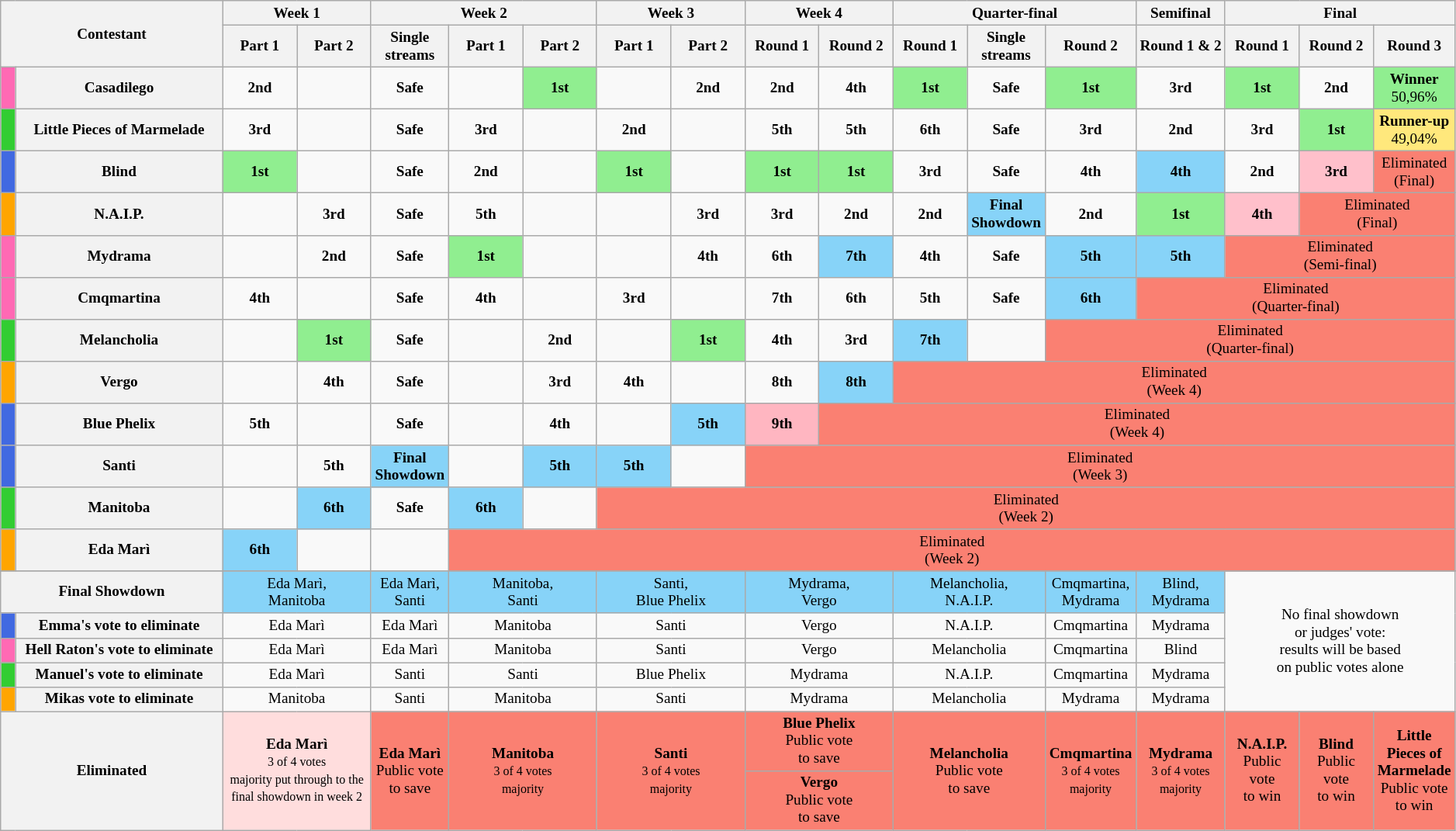<table class="wikitable" style="text-align:center; font-size:80%">
<tr>
<th style="width:15%;" rowspan=2 colspan=2>Contestant</th>
<th style="width:10%;" colspan=2>Week 1</th>
<th style="width:10%;" colspan=3>Week 2</th>
<th style="width:10%;" colspan=2>Week 3</th>
<th colspan="2" style="width:10%;">Week 4</th>
<th style="width:6%;" colspan=3>Quarter-final</th>
<th style="width:6%;">Semifinal</th>
<th colspan="3" style="width:15%;">Final</th>
</tr>
<tr>
<th style="width:5%;">Part 1</th>
<th style="width:5%;">Part 2</th>
<th style="width:5%;">Single streams</th>
<th style="width:5%;">Part 1</th>
<th style="width:5%;">Part 2</th>
<th style="width:5%;">Part 1</th>
<th style="width:5%;">Part 2</th>
<th style="width:5%;">Round 1</th>
<th style="width:5%;">Round 2</th>
<th style="width:5%;">Round 1</th>
<th style="width:5%;">Single streams</th>
<th style="width:5%;">Round 2</th>
<th style="width:5%;">Round 1 & 2</th>
<th style="width:5%;">Round 1</th>
<th style="width:5%;">Round 2</th>
<th style="width:5%;">Round 3</th>
</tr>
<tr>
<th style="background:#FF69B4"></th>
<th>Casadilego</th>
<td><strong>2nd</strong></td>
<td></td>
<td><strong>Safe</strong></td>
<td></td>
<td bgcolor=lightgreen><strong>1st</strong></td>
<td></td>
<td><strong>2nd</strong></td>
<td><strong>2nd</strong></td>
<td><strong>4th</strong></td>
<td bgcolor=lightgreen><strong>1st</strong></td>
<td><strong>Safe</strong></td>
<td bgcolor=lightgreen><strong>1st</strong></td>
<td><strong>3rd</strong></td>
<td bgcolor=lightgreen><strong>1st</strong></td>
<td><strong>2nd</strong></td>
<td bgcolor=lightgreen><strong>Winner</strong><br>50,96%</td>
</tr>
<tr>
<th style="background:#32CD32"></th>
<th>Little Pieces of Marmelade</th>
<td><strong>3rd</strong></td>
<td></td>
<td><strong>Safe</strong></td>
<td><strong>3rd</strong></td>
<td></td>
<td><strong>2nd</strong></td>
<td></td>
<td><strong>5th</strong></td>
<td><strong>5th</strong></td>
<td><strong>6th</strong></td>
<td><strong>Safe</strong></td>
<td><strong>3rd</strong></td>
<td><strong>2nd</strong></td>
<td><strong>3rd</strong></td>
<td bgcolor=lightgreen><strong>1st</strong></td>
<td bgcolor=#FFE87C><strong>Runner-up</strong><br>49,04%</td>
</tr>
<tr>
<th style="background:#4169E1; width:1%"></th>
<th>Blind</th>
<td bgcolor=lightgreen><strong>1st</strong></td>
<td></td>
<td><strong>Safe</strong></td>
<td><strong>2nd</strong></td>
<td></td>
<td bgcolor=lightgreen><strong>1st</strong></td>
<td></td>
<td bgcolor=lightgreen><strong>1st</strong></td>
<td bgcolor=lightgreen><strong>1st</strong></td>
<td><strong>3rd</strong></td>
<td><strong>Safe</strong></td>
<td><strong>4th</strong></td>
<td style="background:#87D3F8"><strong>4th</strong></td>
<td><strong>2nd</strong></td>
<td style="background:pink"><strong>3rd</strong></td>
<td style="background:#FA8072" colspan=1>Eliminated<br>(Final)</td>
</tr>
<tr>
<th style="background:#FFA500"></th>
<th>N.A.I.P.</th>
<td></td>
<td><strong>3rd</strong></td>
<td><strong>Safe</strong></td>
<td><strong>5th</strong></td>
<td></td>
<td></td>
<td><strong>3rd</strong></td>
<td><strong>3rd</strong></td>
<td><strong>2nd</strong></td>
<td><strong>2nd</strong></td>
<td style="background:#87D3F8"><strong>Final Showdown</strong></td>
<td><strong>2nd</strong></td>
<td bgcolor=lightgreen><strong>1st</strong></td>
<td style="background:pink"><strong>4th</strong></td>
<td style="background:#FA8072" colspan=16>Eliminated<br>(Final)</td>
</tr>
<tr>
<th style="background:#FF69B4"></th>
<th>Mydrama</th>
<td></td>
<td><strong>2nd</strong></td>
<td><strong>Safe</strong></td>
<td bgcolor=lightgreen><strong>1st</strong></td>
<td></td>
<td></td>
<td><strong>4th</strong></td>
<td><strong>6th</strong></td>
<td style="background:#87D3F8"><strong>7th</strong></td>
<td><strong>4th</strong></td>
<td><strong>Safe</strong></td>
<td style="background:#87D3F8"><strong>5th</strong></td>
<td style="background:#87D3F8"><strong>5th</strong></td>
<td style="background:#FA8072" colspan=3>Eliminated<br>(Semi-final)</td>
</tr>
<tr>
<th style="background:#FF69B4"></th>
<th>Cmqmartina</th>
<td><strong>4th</strong></td>
<td></td>
<td><strong>Safe</strong></td>
<td><strong>4th</strong></td>
<td></td>
<td><strong>3rd</strong></td>
<td></td>
<td><strong>7th</strong></td>
<td><strong>6th</strong></td>
<td><strong>5th</strong></td>
<td><strong>Safe</strong></td>
<td style="background:#87D3F8"><strong>6th</strong></td>
<td style="background:#FA8072" colspan=5>Eliminated<br>(Quarter-final)</td>
</tr>
<tr>
<th style="background:#32CD32"></th>
<th>Melancholia</th>
<td></td>
<td bgcolor=lightgreen><strong>1st</strong></td>
<td><strong>Safe</strong></td>
<td></td>
<td><strong>2nd</strong></td>
<td></td>
<td bgcolor=lightgreen><strong>1st</strong></td>
<td><strong>4th</strong></td>
<td><strong>3rd</strong></td>
<td style="background:#87D3F8"><strong>7th</strong></td>
<td></td>
<td style="background:#FA8072" colspan=6>Eliminated<br>(Quarter-final)</td>
</tr>
<tr>
<th style="background:#FFA500"></th>
<th>Vergo</th>
<td></td>
<td><strong>4th</strong></td>
<td><strong>Safe</strong></td>
<td></td>
<td><strong>3rd</strong></td>
<td><strong>4th</strong></td>
<td></td>
<td><strong>8th</strong></td>
<td style="background:#87D3F8"><strong>8th</strong></td>
<td style="background:#FA8072" colspan=16>Eliminated<br>(Week 4)</td>
</tr>
<tr>
<th style="background:#4169E1; width:1%"></th>
<th>Blue Phelix</th>
<td><strong>5th</strong></td>
<td></td>
<td><strong>Safe</strong></td>
<td></td>
<td><strong>4th</strong></td>
<td></td>
<td style="background:#87D3F8"><strong>5th</strong></td>
<td bgcolor=lightpink><strong>9th</strong></td>
<td style="background:#FA8072" colspan=9>Eliminated<br>(Week 4)</td>
</tr>
<tr>
<th style="background:#4169E1; width:1%"></th>
<th>Santi</th>
<td></td>
<td><strong>5th</strong></td>
<td style="background:#87D3F8"><strong>Final Showdown</strong></td>
<td></td>
<td style="background:#87D3F8"><strong>5th</strong></td>
<td style="background:#87D3F8"><strong>5th</strong></td>
<td></td>
<td style="background:#FA8072" colspan=10>Eliminated<br>(Week 3)</td>
</tr>
<tr>
<th style="background:#32CD32"></th>
<th>Manitoba</th>
<td></td>
<td style="background:#87D3F8"><strong>6th</strong></td>
<td><strong>Safe</strong></td>
<td style="background:#87D3F8"><strong>6th</strong></td>
<td></td>
<td style="background:#FA8072" colspan=16>Eliminated<br>(Week 2)</td>
</tr>
<tr>
<th style="background:#FFA500"></th>
<th>Eda Marì</th>
<td style="background:#87D3F8"><strong>6th</strong></td>
<td></td>
<td></td>
<td style="background:#FA8072" colspan=16>Eliminated<br>(Week 2)</td>
</tr>
<tr>
</tr>
<tr>
<th colspan="2">Final Showdown</th>
<td style="background:#87D3F8"; colspan="2">Eda Marì,<br>Manitoba</td>
<td colspan="1" style="background:#87D3F8">Eda Marì,<br>Santi</td>
<td colspan="2" style="background:#87D3F8">Manitoba,<br>Santi</td>
<td colspan="2" style="background:#87D3F8">Santi,<br>Blue Phelix</td>
<td colspan="2" style="background:#87D3F8">Mydrama,<br>Vergo</td>
<td colspan="2" style="background:#87D3F8">Melancholia,<br>N.A.I.P.</td>
<td style="background:#87D3F8">Cmqmartina,<br>Mydrama</td>
<td style="background:#87D3F8">Blind,<br>Mydrama</td>
<td rowspan="5" colspan="3">No final showdown<br>or judges' vote:<br>results will be based<br>on public votes alone</td>
</tr>
<tr>
<th style="background:#4169E1"></th>
<th>Emma's vote to eliminate</th>
<td colspan="2">Eda Marì</td>
<td>Eda Marì</td>
<td colspan="2">Manitoba</td>
<td colspan="2">Santi</td>
<td colspan="2">Vergo</td>
<td colspan="2">N.A.I.P.</td>
<td>Cmqmartina</td>
<td>Mydrama</td>
</tr>
<tr>
<th style="background:#FF69B4"></th>
<th>Hell Raton's vote to eliminate</th>
<td colspan="2">Eda Marì</td>
<td>Eda Marì</td>
<td colspan="2">Manitoba</td>
<td colspan="2">Santi</td>
<td colspan="2">Vergo</td>
<td colspan="2">Melancholia</td>
<td>Cmqmartina</td>
<td>Blind</td>
</tr>
<tr>
<th style="background:#32CD32"></th>
<th>Manuel's vote to eliminate</th>
<td colspan="2">Eda Marì</td>
<td>Santi</td>
<td colspan="2">Santi</td>
<td colspan="2">Blue Phelix</td>
<td colspan="2">Mydrama</td>
<td colspan="2">N.A.I.P.</td>
<td>Cmqmartina</td>
<td>Mydrama</td>
</tr>
<tr>
<th style="background:#FFA500"></th>
<th>Mikas vote to eliminate</th>
<td colspan="2">Manitoba</td>
<td>Santi</td>
<td colspan="2">Manitoba</td>
<td colspan="2">Santi</td>
<td colspan="2">Mydrama</td>
<td colspan="2">Melancholia</td>
<td>Mydrama</td>
<td>Mydrama</td>
</tr>
<tr>
<th rowspan=2 colspan=2>Eliminated</th>
<td style="background:#ffdddd;" rowspan=2 colspan=2><strong>Eda Marì</strong><br><small>3 of 4 votes<br>majority put through to the final showdown in week 2</small></td>
<td style="background:salmon;" rowspan=2 colspan=1><strong>Eda Marì</strong><br>Public vote<br>to save</td>
<td style="background:salmon;" rowspan=2 colspan=2><strong>Manitoba</strong><br><small>3 of 4 votes<br>majority</small></td>
<td style="background:salmon;" rowspan=2 colspan=2><strong>Santi</strong><br><small>3 of 4 votes<br>majority</small></td>
<td colspan="2" style="background:salmon;"><strong>Blue Phelix</strong><br>Public vote<br>to save</td>
<td style="background:salmon;" rowspan=2 colspan=2><strong>Melancholia</strong><br>Public vote<br>to save</td>
<td rowspan="2" style="background:salmon;"><strong>Cmqmartina</strong><br><small>3 of 4 votes<br>majority</small></td>
<td rowspan="2" style="background:salmon;"><strong>Mydrama</strong><br><small>3 of 4 votes<br>majority</small></td>
<td style="background:#FA8072" rowspan=2><strong>N.A.I.P.</strong><br>Public vote<br>to win</td>
<td style="background:#FA8072" rowspan=2><strong>Blind</strong><br>Public vote<br>to win</td>
<td style="background:#FA8072" rowspan=2><strong>Little Pieces of Marmelade</strong><br>Public vote<br>to win</td>
</tr>
<tr>
<td colspan="2" style="background:salmon;"><strong>Vergo</strong><br>Public vote<br>to save</td>
</tr>
</table>
